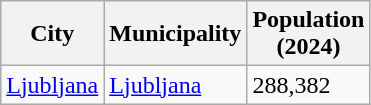<table class="wikitable sortable sticky-header col3right">
<tr>
<th>City</th>
<th>Municipality</th>
<th>Population<br>(2024)</th>
</tr>
<tr>
<td><a href='#'>Ljubljana</a></td>
<td><a href='#'>Ljubljana</a></td>
<td>288,382</td>
</tr>
</table>
